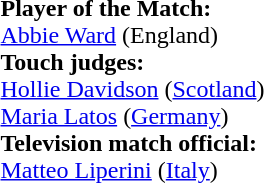<table style="width:100%">
<tr>
<td><br><strong>Player of the Match:</strong>
<br><a href='#'>Abbie Ward</a> (England)<br><strong>Touch judges:</strong>
<br><a href='#'>Hollie Davidson</a> (<a href='#'>Scotland</a>)
<br><a href='#'>Maria Latos</a> (<a href='#'>Germany</a>)
<br><strong>Television match official:</strong>
<br><a href='#'>Matteo Liperini</a> (<a href='#'>Italy</a>)</td>
</tr>
</table>
